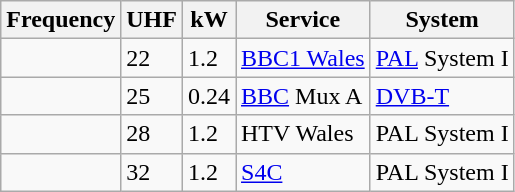<table class="wikitable sortable">
<tr>
<th>Frequency</th>
<th>UHF</th>
<th>kW</th>
<th>Service</th>
<th>System</th>
</tr>
<tr>
<td></td>
<td>22</td>
<td>1.2</td>
<td><a href='#'>BBC1 Wales</a></td>
<td><a href='#'>PAL</a> System I</td>
</tr>
<tr>
<td></td>
<td>25</td>
<td>0.24</td>
<td><a href='#'>BBC</a> Mux A</td>
<td><a href='#'>DVB-T</a></td>
</tr>
<tr>
<td></td>
<td>28</td>
<td>1.2</td>
<td>HTV Wales</td>
<td>PAL System I</td>
</tr>
<tr>
<td></td>
<td>32</td>
<td>1.2</td>
<td><a href='#'>S4C</a></td>
<td>PAL System I</td>
</tr>
</table>
